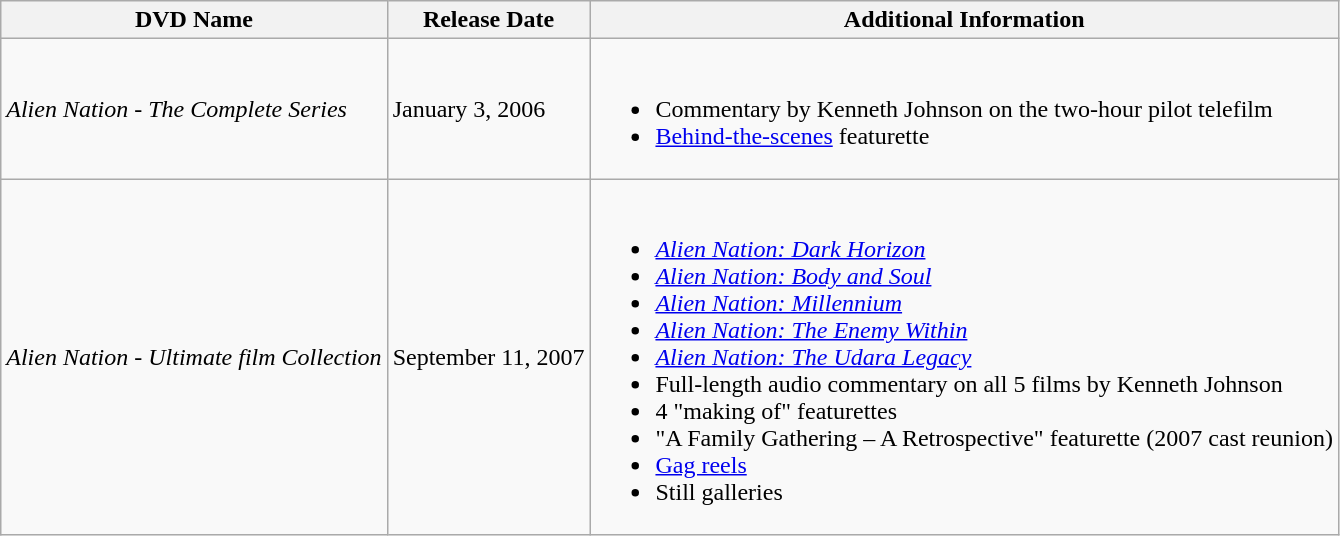<table class="wikitable" border="1">
<tr>
<th>DVD Name</th>
<th>Release Date</th>
<th>Additional Information</th>
</tr>
<tr>
<td><em>Alien Nation - The Complete Series</em></td>
<td>January 3, 2006</td>
<td><br><ul><li>Commentary by Kenneth Johnson on the two-hour pilot telefilm</li><li><a href='#'>Behind-the-scenes</a> featurette</li></ul></td>
</tr>
<tr>
<td><em>Alien Nation - Ultimate film Collection</em></td>
<td>September 11, 2007</td>
<td><br><ul><li><em><a href='#'>Alien Nation: Dark Horizon</a></em></li><li><em><a href='#'>Alien Nation: Body and Soul</a></em></li><li><em><a href='#'>Alien Nation: Millennium</a></em></li><li><em><a href='#'>Alien Nation: The Enemy Within</a></em></li><li><em><a href='#'>Alien Nation: The Udara Legacy</a></em></li><li>Full-length audio commentary on all 5 films by Kenneth Johnson</li><li>4 "making of" featurettes</li><li>"A Family Gathering – A Retrospective" featurette (2007 cast reunion)</li><li><a href='#'>Gag reels</a></li><li>Still galleries</li></ul></td>
</tr>
</table>
